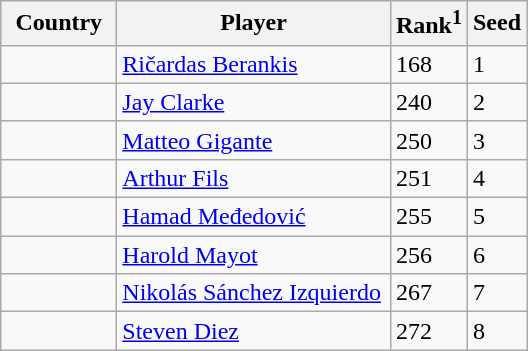<table class="sortable wikitable">
<tr>
<th width="70">Country</th>
<th width="175">Player</th>
<th>Rank<sup>1</sup></th>
<th>Seed</th>
</tr>
<tr>
<td></td>
<td><a href='#'>Ričardas Berankis</a></td>
<td>168</td>
<td>1</td>
</tr>
<tr>
<td></td>
<td><a href='#'>Jay Clarke</a></td>
<td>240</td>
<td>2</td>
</tr>
<tr>
<td></td>
<td><a href='#'>Matteo Gigante</a></td>
<td>250</td>
<td>3</td>
</tr>
<tr>
<td></td>
<td><a href='#'>Arthur Fils</a></td>
<td>251</td>
<td>4</td>
</tr>
<tr>
<td></td>
<td><a href='#'>Hamad Međedović</a></td>
<td>255</td>
<td>5</td>
</tr>
<tr>
<td></td>
<td><a href='#'>Harold Mayot</a></td>
<td>256</td>
<td>6</td>
</tr>
<tr>
<td></td>
<td><a href='#'>Nikolás Sánchez Izquierdo</a></td>
<td>267</td>
<td>7</td>
</tr>
<tr>
<td></td>
<td><a href='#'>Steven Diez</a></td>
<td>272</td>
<td>8</td>
</tr>
</table>
